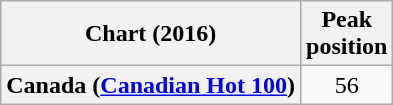<table class="wikitable sortable plainrowheaders" style="text-align:center">
<tr>
<th scope="col">Chart (2016)</th>
<th scope="col">Peak<br>position</th>
</tr>
<tr>
<th scope="row">Canada (<a href='#'>Canadian Hot 100</a>)</th>
<td>56</td>
</tr>
</table>
